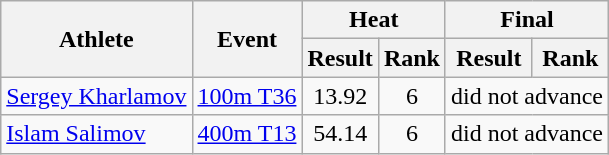<table class="wikitable">
<tr>
<th rowspan="2">Athlete</th>
<th rowspan="2">Event</th>
<th colspan="2">Heat</th>
<th colspan="2">Final</th>
</tr>
<tr>
<th>Result</th>
<th>Rank</th>
<th>Result</th>
<th>Rank</th>
</tr>
<tr align=center>
<td align=left><a href='#'>Sergey Kharlamov</a></td>
<td align=left><a href='#'>100m T36</a></td>
<td>13.92</td>
<td>6</td>
<td colspan=2>did not advance</td>
</tr>
<tr align=center>
<td align=left><a href='#'>Islam Salimov</a></td>
<td align=left><a href='#'>400m T13</a></td>
<td>54.14</td>
<td>6</td>
<td colspan=2>did not advance</td>
</tr>
</table>
